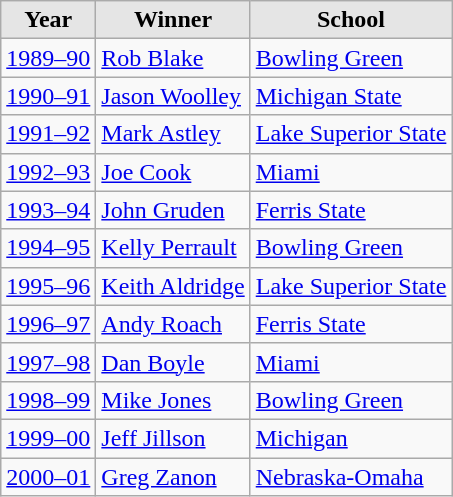<table class="wikitable sortable">
<tr>
<th style="background:#e5e5e5;">Year</th>
<th style="background:#e5e5e5;">Winner</th>
<th style="background:#e5e5e5;">School</th>
</tr>
<tr>
<td><a href='#'>1989–90</a></td>
<td><a href='#'>Rob Blake</a></td>
<td><a href='#'>Bowling Green</a></td>
</tr>
<tr>
<td><a href='#'>1990–91</a></td>
<td><a href='#'>Jason Woolley</a></td>
<td><a href='#'>Michigan State</a></td>
</tr>
<tr>
<td><a href='#'>1991–92</a></td>
<td><a href='#'>Mark Astley</a></td>
<td><a href='#'>Lake Superior State</a></td>
</tr>
<tr>
<td><a href='#'>1992–93</a></td>
<td><a href='#'>Joe Cook</a></td>
<td><a href='#'>Miami</a></td>
</tr>
<tr>
<td><a href='#'>1993–94</a></td>
<td><a href='#'>John Gruden</a></td>
<td><a href='#'>Ferris State</a></td>
</tr>
<tr>
<td><a href='#'>1994–95</a></td>
<td><a href='#'>Kelly Perrault</a></td>
<td><a href='#'>Bowling Green</a></td>
</tr>
<tr>
<td><a href='#'>1995–96</a></td>
<td><a href='#'>Keith Aldridge</a></td>
<td><a href='#'>Lake Superior State</a></td>
</tr>
<tr>
<td><a href='#'>1996–97</a></td>
<td><a href='#'>Andy Roach</a></td>
<td><a href='#'>Ferris State</a></td>
</tr>
<tr>
<td><a href='#'>1997–98</a></td>
<td><a href='#'>Dan Boyle</a></td>
<td><a href='#'>Miami</a></td>
</tr>
<tr>
<td><a href='#'>1998–99</a></td>
<td><a href='#'>Mike Jones</a></td>
<td><a href='#'>Bowling Green</a></td>
</tr>
<tr>
<td><a href='#'>1999–00</a></td>
<td><a href='#'>Jeff Jillson</a></td>
<td><a href='#'>Michigan</a></td>
</tr>
<tr>
<td><a href='#'>2000–01</a></td>
<td><a href='#'>Greg Zanon</a></td>
<td><a href='#'>Nebraska-Omaha</a></td>
</tr>
</table>
